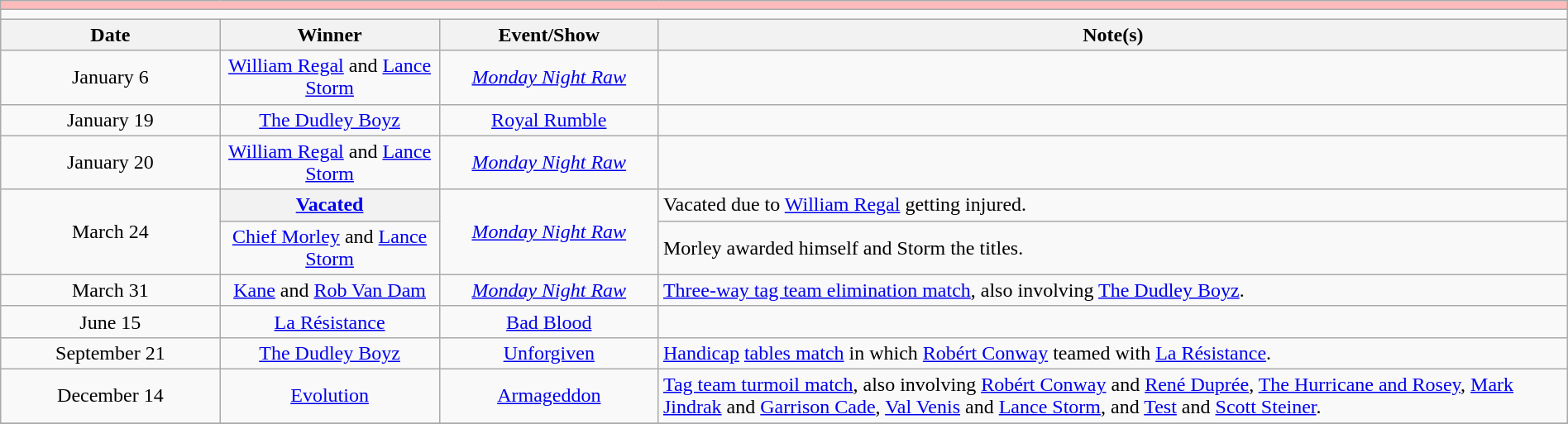<table class="wikitable" style="text-align:center; width:100%;">
<tr style="background:#FBB;">
<td colspan="5"></td>
</tr>
<tr>
<td colspan="5"><strong></strong></td>
</tr>
<tr>
<th width=14%>Date</th>
<th width=14%>Winner</th>
<th width=14%>Event/Show</th>
<th width=58%>Note(s)</th>
</tr>
<tr>
<td>January 6</td>
<td><a href='#'>William Regal</a> and <a href='#'>Lance Storm</a></td>
<td><em><a href='#'>Monday Night Raw</a></em></td>
<td></td>
</tr>
<tr>
<td>January 19</td>
<td><a href='#'>The Dudley Boyz</a><br></td>
<td><a href='#'>Royal Rumble</a></td>
<td></td>
</tr>
<tr>
<td>January 20</td>
<td><a href='#'>William Regal</a> and <a href='#'>Lance Storm</a></td>
<td><em><a href='#'>Monday Night Raw</a></em></td>
<td></td>
</tr>
<tr>
<td rowspan=2>March 24</td>
<th><a href='#'>Vacated</a></th>
<td rowspan=2><em><a href='#'>Monday Night Raw</a></em></td>
<td align=left>Vacated due to <a href='#'>William Regal</a> getting injured.</td>
</tr>
<tr>
<td><a href='#'>Chief Morley</a> and <a href='#'>Lance Storm</a></td>
<td align=left>Morley awarded himself and Storm the titles.</td>
</tr>
<tr>
<td>March 31</td>
<td><a href='#'>Kane</a> and <a href='#'>Rob Van Dam</a></td>
<td><em><a href='#'>Monday Night Raw</a></em></td>
<td align=left><a href='#'>Three-way tag team elimination match</a>, also involving <a href='#'>The Dudley Boyz</a>.</td>
</tr>
<tr>
<td>June 15</td>
<td><a href='#'>La Résistance</a><br></td>
<td><a href='#'>Bad Blood</a></td>
<td></td>
</tr>
<tr>
<td>September 21</td>
<td><a href='#'>The Dudley Boyz</a><br></td>
<td><a href='#'>Unforgiven</a></td>
<td align=left><a href='#'>Handicap</a> <a href='#'>tables match</a> in which <a href='#'>Robért Conway</a> teamed with <a href='#'>La Résistance</a>.</td>
</tr>
<tr>
<td>December 14</td>
<td><a href='#'>Evolution</a><br></td>
<td><a href='#'>Armageddon</a></td>
<td align=left><a href='#'>Tag team turmoil match</a>, also involving <a href='#'>Robért Conway</a> and <a href='#'>René Duprée</a>, <a href='#'>The Hurricane and Rosey</a>, <a href='#'>Mark Jindrak</a> and <a href='#'>Garrison Cade</a>, <a href='#'>Val Venis</a> and <a href='#'>Lance Storm</a>, and <a href='#'>Test</a> and <a href='#'>Scott Steiner</a>.</td>
</tr>
<tr>
</tr>
</table>
